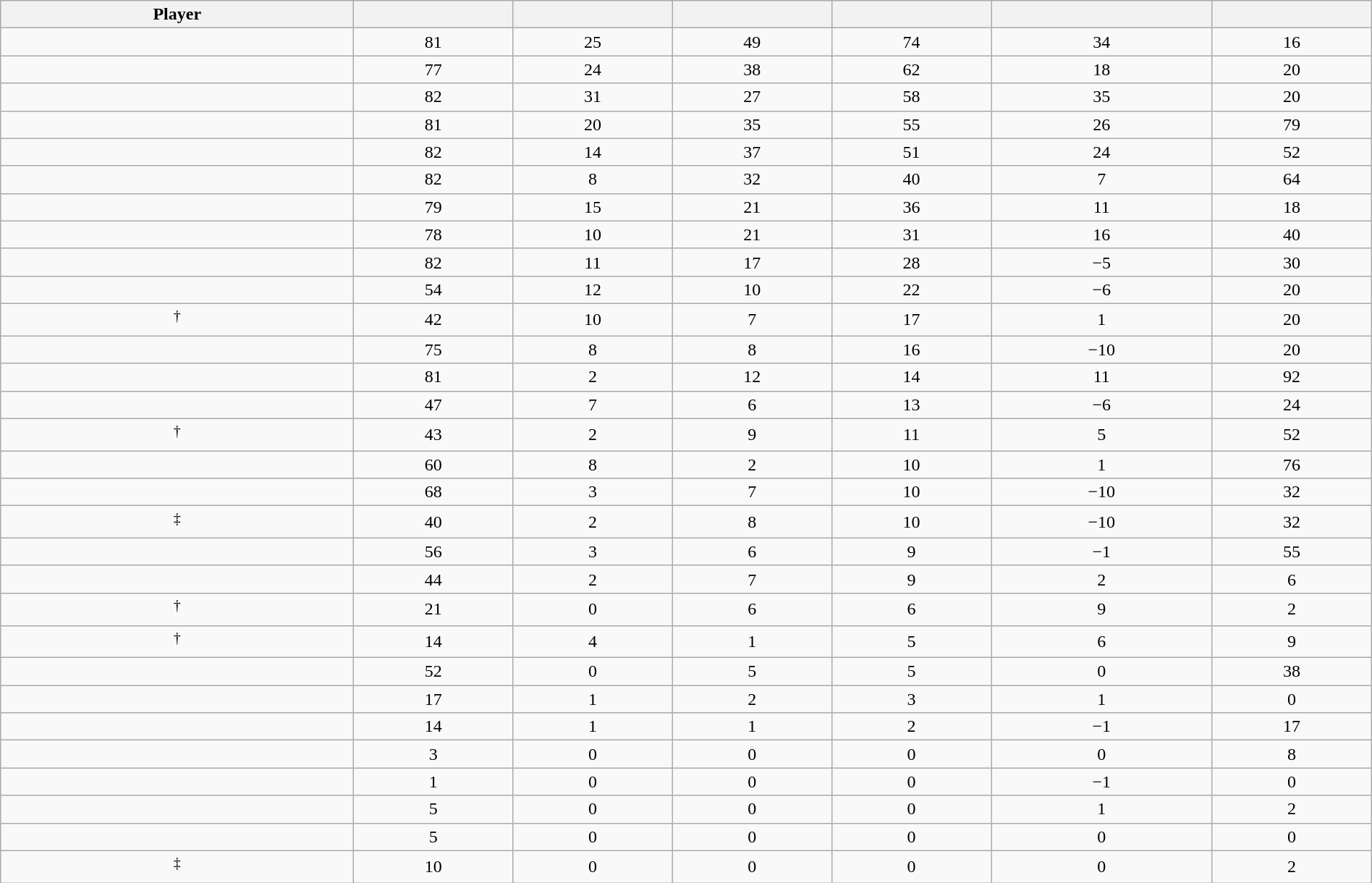<table class="wikitable sortable" style="width:100%; text-align:center;">
<tr>
<th>Player</th>
<th></th>
<th></th>
<th></th>
<th></th>
<th data-sort-type="number"></th>
<th></th>
</tr>
<tr>
<td></td>
<td>81</td>
<td>25</td>
<td>49</td>
<td>74</td>
<td>34</td>
<td>16</td>
</tr>
<tr>
<td></td>
<td>77</td>
<td>24</td>
<td>38</td>
<td>62</td>
<td>18</td>
<td>20</td>
</tr>
<tr>
<td></td>
<td>82</td>
<td>31</td>
<td>27</td>
<td>58</td>
<td>35</td>
<td>20</td>
</tr>
<tr>
<td></td>
<td>81</td>
<td>20</td>
<td>35</td>
<td>55</td>
<td>26</td>
<td>79</td>
</tr>
<tr>
<td></td>
<td>82</td>
<td>14</td>
<td>37</td>
<td>51</td>
<td>24</td>
<td>52</td>
</tr>
<tr>
<td></td>
<td>82</td>
<td>8</td>
<td>32</td>
<td>40</td>
<td>7</td>
<td>64</td>
</tr>
<tr>
<td></td>
<td>79</td>
<td>15</td>
<td>21</td>
<td>36</td>
<td>11</td>
<td>18</td>
</tr>
<tr>
<td></td>
<td>78</td>
<td>10</td>
<td>21</td>
<td>31</td>
<td>16</td>
<td>40</td>
</tr>
<tr>
<td></td>
<td>82</td>
<td>11</td>
<td>17</td>
<td>28</td>
<td>−5</td>
<td>30</td>
</tr>
<tr>
<td></td>
<td>54</td>
<td>12</td>
<td>10</td>
<td>22</td>
<td>−6</td>
<td>20</td>
</tr>
<tr>
<td><sup>†</sup></td>
<td>42</td>
<td>10</td>
<td>7</td>
<td>17</td>
<td>1</td>
<td>20</td>
</tr>
<tr>
<td></td>
<td>75</td>
<td>8</td>
<td>8</td>
<td>16</td>
<td>−10</td>
<td>20</td>
</tr>
<tr>
<td></td>
<td>81</td>
<td>2</td>
<td>12</td>
<td>14</td>
<td>11</td>
<td>92</td>
</tr>
<tr>
<td></td>
<td>47</td>
<td>7</td>
<td>6</td>
<td>13</td>
<td>−6</td>
<td>24</td>
</tr>
<tr>
<td><sup>†</sup></td>
<td>43</td>
<td>2</td>
<td>9</td>
<td>11</td>
<td>5</td>
<td>52</td>
</tr>
<tr>
<td></td>
<td>60</td>
<td>8</td>
<td>2</td>
<td>10</td>
<td>1</td>
<td>76</td>
</tr>
<tr>
<td></td>
<td>68</td>
<td>3</td>
<td>7</td>
<td>10</td>
<td>−10</td>
<td>32</td>
</tr>
<tr>
<td><sup>‡</sup></td>
<td>40</td>
<td>2</td>
<td>8</td>
<td>10</td>
<td>−10</td>
<td>32</td>
</tr>
<tr>
<td></td>
<td>56</td>
<td>3</td>
<td>6</td>
<td>9</td>
<td>−1</td>
<td>55</td>
</tr>
<tr>
<td></td>
<td>44</td>
<td>2</td>
<td>7</td>
<td>9</td>
<td>2</td>
<td>6</td>
</tr>
<tr>
<td><sup>†</sup></td>
<td>21</td>
<td>0</td>
<td>6</td>
<td>6</td>
<td>9</td>
<td>2</td>
</tr>
<tr>
<td><sup>†</sup></td>
<td>14</td>
<td>4</td>
<td>1</td>
<td>5</td>
<td>6</td>
<td>9</td>
</tr>
<tr>
<td></td>
<td>52</td>
<td>0</td>
<td>5</td>
<td>5</td>
<td>0</td>
<td>38</td>
</tr>
<tr>
<td></td>
<td>17</td>
<td>1</td>
<td>2</td>
<td>3</td>
<td>1</td>
<td>0</td>
</tr>
<tr>
<td></td>
<td>14</td>
<td>1</td>
<td>1</td>
<td>2</td>
<td>−1</td>
<td>17</td>
</tr>
<tr>
<td></td>
<td>3</td>
<td>0</td>
<td>0</td>
<td>0</td>
<td>0</td>
<td>8</td>
</tr>
<tr>
<td></td>
<td>1</td>
<td>0</td>
<td>0</td>
<td>0</td>
<td>−1</td>
<td>0</td>
</tr>
<tr>
<td></td>
<td>5</td>
<td>0</td>
<td>0</td>
<td>0</td>
<td>1</td>
<td>2</td>
</tr>
<tr>
<td></td>
<td>5</td>
<td>0</td>
<td>0</td>
<td>0</td>
<td>0</td>
<td>0</td>
</tr>
<tr>
<td><sup>‡</sup></td>
<td>10</td>
<td>0</td>
<td>0</td>
<td>0</td>
<td>0</td>
<td>2</td>
</tr>
</table>
